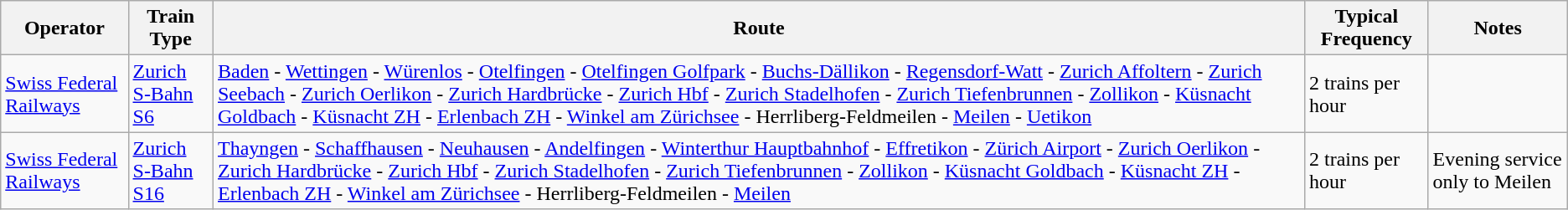<table class="wikitable vatop">
<tr>
<th>Operator</th>
<th>Train Type</th>
<th>Route</th>
<th>Typical Frequency</th>
<th>Notes</th>
</tr>
<tr>
<td><a href='#'>Swiss Federal Railways</a></td>
<td><a href='#'>Zurich S-Bahn</a><br><a href='#'>S6</a></td>
<td><a href='#'>Baden</a> - <a href='#'>Wettingen</a> - <a href='#'>Würenlos</a> - <a href='#'>Otelfingen</a> - <a href='#'>Otelfingen Golfpark</a> - <a href='#'>Buchs-Dällikon</a> - <a href='#'>Regensdorf-Watt</a> - <a href='#'>Zurich Affoltern</a> - <a href='#'>Zurich Seebach</a> - <a href='#'>Zurich Oerlikon</a> - <a href='#'>Zurich Hardbrücke</a> - <a href='#'>Zurich Hbf</a> - <a href='#'>Zurich Stadelhofen</a> - <a href='#'>Zurich Tiefenbrunnen</a> - <a href='#'>Zollikon</a> - <a href='#'>Küsnacht Goldbach</a> - <a href='#'>Küsnacht ZH</a> - <a href='#'>Erlenbach ZH</a> - <a href='#'>Winkel am Zürichsee</a> - Herrliberg-Feldmeilen - <a href='#'>Meilen</a> - <a href='#'>Uetikon</a></td>
<td>2 trains per hour</td>
<td></td>
</tr>
<tr>
<td><a href='#'>Swiss Federal Railways</a></td>
<td><a href='#'>Zurich S-Bahn</a><br><a href='#'>S16</a></td>
<td><a href='#'>Thayngen</a> - <a href='#'>Schaffhausen</a> - <a href='#'>Neuhausen</a> - <a href='#'>Andelfingen</a> - <a href='#'>Winterthur Hauptbahnhof</a> - <a href='#'>Effretikon</a> - <a href='#'>Zürich Airport</a> - <a href='#'>Zurich Oerlikon</a> - <a href='#'>Zurich Hardbrücke</a> - <a href='#'>Zurich Hbf</a> - <a href='#'>Zurich Stadelhofen</a> - <a href='#'>Zurich Tiefenbrunnen</a> - <a href='#'>Zollikon</a> - <a href='#'>Küsnacht Goldbach</a> - <a href='#'>Küsnacht ZH</a> - <a href='#'>Erlenbach ZH</a> - <a href='#'>Winkel am Zürichsee</a> - Herrliberg-Feldmeilen - <a href='#'>Meilen</a></td>
<td>2 trains per hour</td>
<td>Evening service only to Meilen</td>
</tr>
</table>
